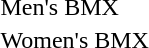<table>
<tr>
<td>Men's BMX<br></td>
<td></td>
<td></td>
<td></td>
</tr>
<tr>
<td>Women's BMX<br></td>
<td></td>
<td></td>
<td></td>
</tr>
</table>
